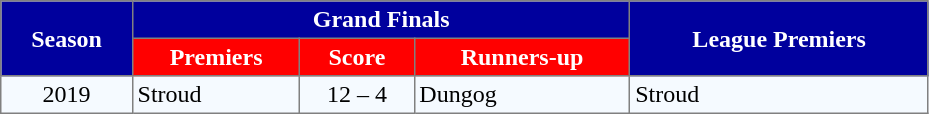<table border="1" cellpadding="3" cellspacing="0" style="border-collapse:collapse; width:49%;">
<tr style="background:#00009d;">
<th rowspan=2 style="color:#FFFFFF;">Season</th>
<th colspan=3 style="color:#FFFFFF;">Grand Finals</th>
<th rowspan=2 style="color:#FFFFFF;">League Premiers</th>
</tr>
<tr style="background:#FF0000;">
<th style="color:#FFFFFF;" "width:10%;">Premiers</th>
<th style="color:#FFFFFF;" "width:6%;">Score</th>
<th style="color:#FFFFFF;" "width:10%;">Runners-up</th>
</tr>
<tr align=center bgcolor=#F5FAFF>
<td>2019</td>
<td align=left> Stroud</td>
<td>12 – 4</td>
<td align=left> Dungog</td>
<td align=left> Stroud</td>
</tr>
</table>
